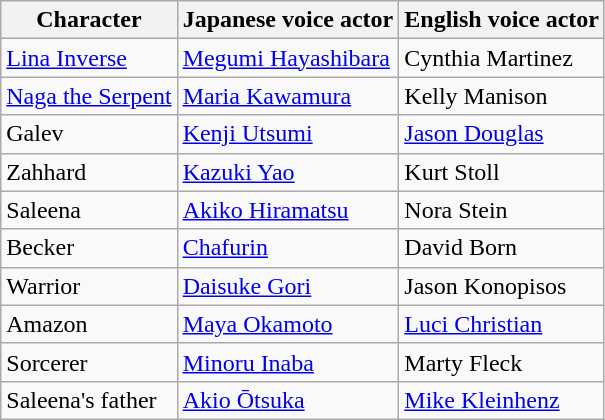<table class="wikitable">
<tr>
<th>Character</th>
<th>Japanese voice actor</th>
<th>English voice actor</th>
</tr>
<tr>
<td><a href='#'>Lina Inverse</a></td>
<td><a href='#'>Megumi Hayashibara</a></td>
<td>Cynthia Martinez</td>
</tr>
<tr>
<td><a href='#'>Naga the Serpent</a></td>
<td><a href='#'>Maria Kawamura</a></td>
<td>Kelly Manison</td>
</tr>
<tr>
<td>Galev</td>
<td><a href='#'>Kenji Utsumi</a></td>
<td><a href='#'>Jason Douglas</a></td>
</tr>
<tr>
<td>Zahhard</td>
<td><a href='#'>Kazuki Yao</a></td>
<td>Kurt Stoll</td>
</tr>
<tr>
<td>Saleena</td>
<td><a href='#'>Akiko Hiramatsu</a></td>
<td>Nora Stein</td>
</tr>
<tr>
<td>Becker</td>
<td><a href='#'>Chafurin</a></td>
<td>David Born</td>
</tr>
<tr>
<td>Warrior</td>
<td><a href='#'>Daisuke Gori</a></td>
<td>Jason Konopisos</td>
</tr>
<tr>
<td>Amazon</td>
<td><a href='#'>Maya Okamoto</a></td>
<td><a href='#'>Luci Christian</a></td>
</tr>
<tr>
<td>Sorcerer</td>
<td><a href='#'>Minoru Inaba</a></td>
<td>Marty Fleck</td>
</tr>
<tr>
<td>Saleena's father</td>
<td><a href='#'>Akio Ōtsuka</a></td>
<td><a href='#'>Mike Kleinhenz</a></td>
</tr>
</table>
